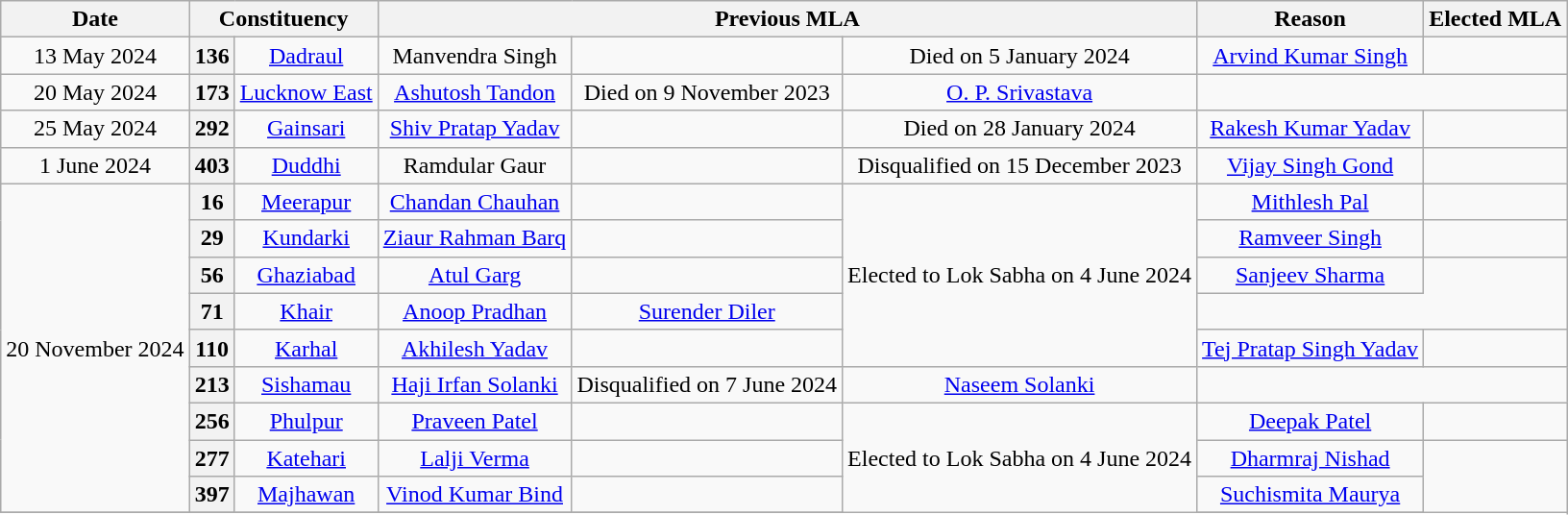<table class="wikitable sortable" style="text-align:center;">
<tr>
<th>Date</th>
<th colspan="2">Constituency</th>
<th colspan="3">Previous MLA</th>
<th>Reason</th>
<th colspan="3">Elected MLA</th>
</tr>
<tr>
<td>13 May 2024</td>
<th>136</th>
<td><a href='#'>Dadraul</a></td>
<td>Manvendra Singh</td>
<td></td>
<td>Died on 5 January 2024</td>
<td><a href='#'>Arvind Kumar Singh</a></td>
<td></td>
</tr>
<tr>
<td>20 May 2024</td>
<th>173</th>
<td><a href='#'>Lucknow East</a></td>
<td><a href='#'>Ashutosh Tandon</a></td>
<td>Died on 9 November 2023</td>
<td><a href='#'>O. P. Srivastava</a></td>
</tr>
<tr>
<td>25 May 2024</td>
<th>292</th>
<td><a href='#'>Gainsari</a></td>
<td><a href='#'>Shiv Pratap Yadav</a></td>
<td></td>
<td>Died on 28 January 2024</td>
<td><a href='#'>Rakesh Kumar Yadav</a></td>
<td></td>
</tr>
<tr>
<td>1 June 2024</td>
<th>403</th>
<td><a href='#'>Duddhi</a></td>
<td>Ramdular Gaur</td>
<td></td>
<td>Disqualified on 15 December 2023</td>
<td><a href='#'>Vijay Singh Gond</a></td>
</tr>
<tr>
<td rowspan=9>20 November 2024</td>
<th>16</th>
<td><a href='#'>Meerapur</a></td>
<td><a href='#'>Chandan Chauhan</a></td>
<td></td>
<td rowspan=5>Elected to Lok Sabha on 4 June 2024</td>
<td><a href='#'>Mithlesh Pal</a></td>
<td></td>
</tr>
<tr>
<th>29</th>
<td><a href='#'>Kundarki</a></td>
<td><a href='#'>Ziaur Rahman Barq</a></td>
<td></td>
<td><a href='#'>Ramveer Singh</a></td>
<td></td>
</tr>
<tr>
<th>56</th>
<td><a href='#'>Ghaziabad</a></td>
<td><a href='#'>Atul Garg</a></td>
<td></td>
<td><a href='#'>Sanjeev Sharma</a></td>
</tr>
<tr>
<th>71</th>
<td><a href='#'>Khair</a></td>
<td><a href='#'>Anoop Pradhan</a></td>
<td><a href='#'>Surender Diler</a></td>
</tr>
<tr>
<th>110</th>
<td><a href='#'>Karhal</a></td>
<td><a href='#'>Akhilesh Yadav</a></td>
<td></td>
<td><a href='#'>Tej Pratap Singh Yadav</a></td>
<td></td>
</tr>
<tr>
<th>213</th>
<td><a href='#'>Sishamau</a></td>
<td><a href='#'>Haji Irfan Solanki</a></td>
<td>Disqualified on 7 June 2024</td>
<td><a href='#'>Naseem Solanki</a></td>
</tr>
<tr>
<th>256</th>
<td><a href='#'>Phulpur</a></td>
<td><a href='#'>Praveen Patel</a></td>
<td></td>
<td rowspan=5>Elected to Lok Sabha on 4 June 2024</td>
<td><a href='#'>Deepak Patel</a></td>
<td></td>
</tr>
<tr>
<th>277</th>
<td><a href='#'>Katehari</a></td>
<td><a href='#'>Lalji Verma</a></td>
<td></td>
<td><a href='#'>Dharmraj Nishad</a></td>
</tr>
<tr>
<th>397</th>
<td><a href='#'>Majhawan</a></td>
<td><a href='#'>Vinod Kumar Bind</a></td>
<td></td>
<td><a href='#'>Suchismita Maurya</a></td>
</tr>
<tr>
</tr>
</table>
